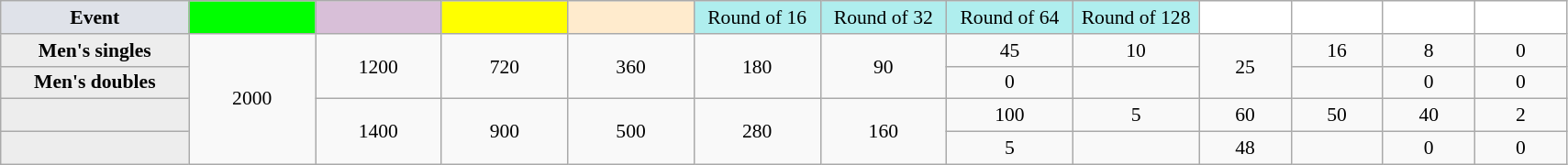<table class=wikitable style=font-size:90%;text-align:center>
<tr>
<td style="width:130px; background:#dfe2e9;"><strong>Event</strong></td>
<td style="width:85px; background:lime;"><strong></strong></td>
<td style="width:85px; background:thistle;"></td>
<td style="width:85px; background:#ff0;"></td>
<td style="width:85px; background:#ffebcd;"></td>
<td style="width:85px; background:#afeeee;">Round of 16</td>
<td style="width:85px; background:#afeeee;">Round of 32</td>
<td style="width:85px; background:#afeeee;">Round of 64</td>
<td style="width:85px; background:#afeeee;">Round of 128</td>
<td style="width:60px; background:#ffffff;"></td>
<td style="width:60px; background:#ffffff;"></td>
<td style="width:60px; background:#ffffff;"></td>
<td style="width:60px; background:#ffffff;"></td>
</tr>
<tr>
<th style="background:#ededed;">Men's singles</th>
<td rowspan="4">2000</td>
<td rowspan="2">1200</td>
<td rowspan="2">720</td>
<td rowspan="2">360</td>
<td rowspan="2">180</td>
<td rowspan="2">90</td>
<td>45</td>
<td>10</td>
<td rowspan="2">25</td>
<td>16</td>
<td>8</td>
<td>0</td>
</tr>
<tr>
<th style="background:#ededed;">Men's doubles</th>
<td>0</td>
<td></td>
<td></td>
<td>0</td>
<td>0</td>
</tr>
<tr>
<th style="background:#ededed;"></th>
<td rowspan="2">1400</td>
<td rowspan="2">900</td>
<td rowspan="2">500</td>
<td rowspan="2">280</td>
<td rowspan="2">160</td>
<td>100</td>
<td>5</td>
<td>60</td>
<td>50</td>
<td>40</td>
<td>2</td>
</tr>
<tr>
<th style="background:#ededed;"></th>
<td>5</td>
<td></td>
<td>48</td>
<td></td>
<td>0</td>
<td>0</td>
</tr>
</table>
